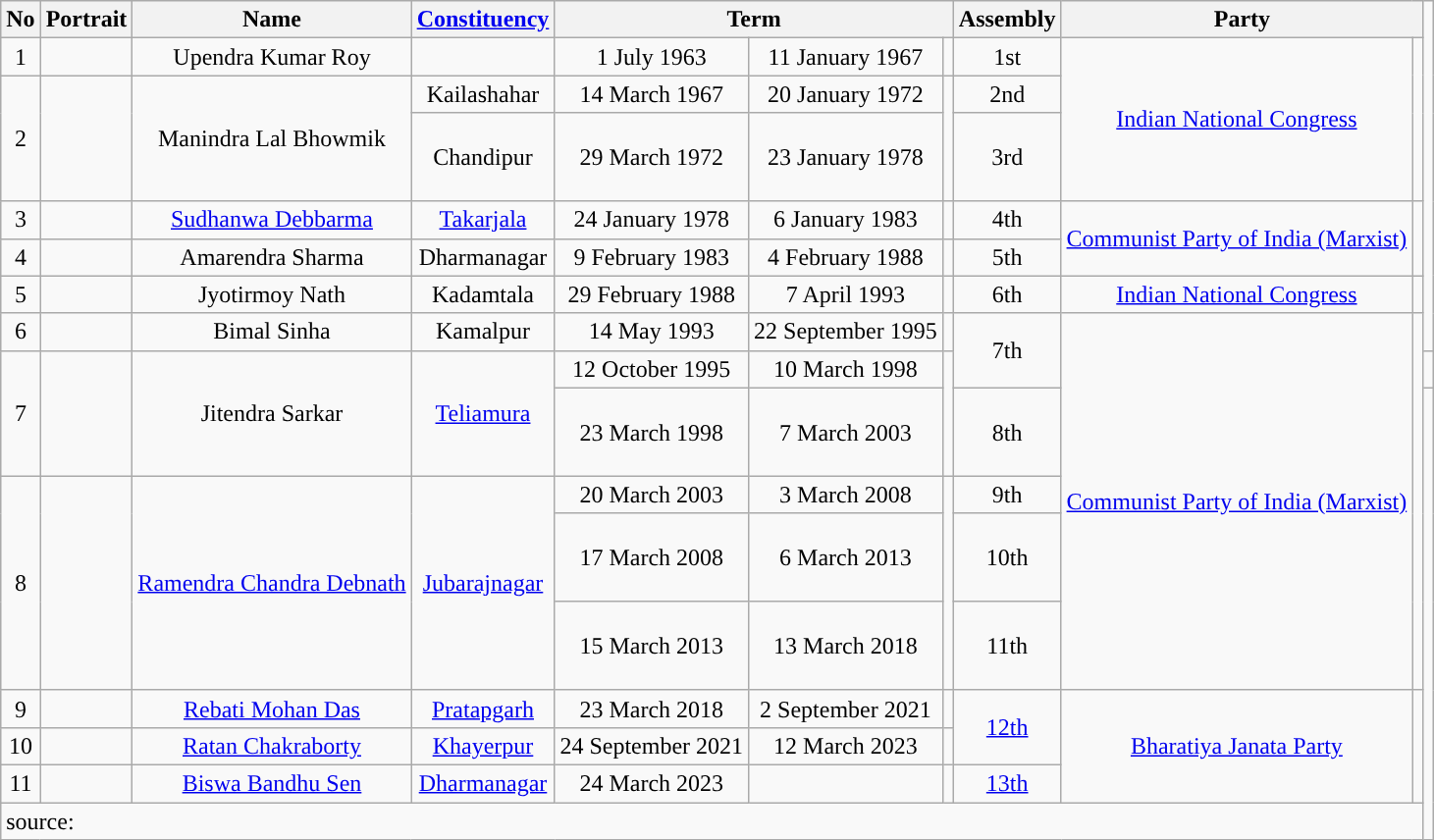<table class="wikitable" style="text-align:center">
<tr>
<th>No</th>
<th>Portrait</th>
<th>Name</th>
<th><a href='#'>Constituency</a></th>
<th colspan="3">Term</th>
<th>Assembly</th>
<th colspan="2">Party</th>
</tr>
<tr>
<td>1</td>
<td></td>
<td>Upendra Kumar Roy</td>
<td></td>
<td>1 July 1963</td>
<td>11 January 1967</td>
<td></td>
<td>1st</td>
<td rowspan=3><a href='#'>Indian National Congress</a></td>
<td rowspan=3 style="background-color: "></td>
</tr>
<tr>
<td rowspan=2>2</td>
<td rowspan=2></td>
<td rowspan="2">Manindra Lal Bhowmik</td>
<td rowspan="1">Kailashahar</td>
<td>14 March 1967</td>
<td>20 January 1972</td>
<td rowspan="2"></td>
<td>2nd</td>
</tr>
<tr style="text-align:center; height:60px;">
<td>Chandipur</td>
<td>29 March 1972</td>
<td>23 January 1978</td>
<td>3rd</td>
</tr>
<tr>
<td>3</td>
<td></td>
<td><a href='#'>Sudhanwa Debbarma</a></td>
<td><a href='#'>Takarjala</a></td>
<td>24 January 1978</td>
<td>6 January 1983</td>
<td></td>
<td>4th</td>
<td rowspan=2><a href='#'>Communist Party of India (Marxist)</a></td>
<td rowspan=2 style="background-color: "></td>
</tr>
<tr>
<td>4</td>
<td></td>
<td>Amarendra Sharma</td>
<td>Dharmanagar</td>
<td>9 February 1983</td>
<td>4 February 1988</td>
<td></td>
<td>5th</td>
</tr>
<tr>
<td>5</td>
<td></td>
<td>Jyotirmoy Nath</td>
<td>Kadamtala</td>
<td>29 February 1988</td>
<td>7 April 1993</td>
<td></td>
<td>6th</td>
<td rowspan=1><a href='#'>Indian National Congress</a></td>
<td rowspan=1 style="background-color: "></td>
</tr>
<tr>
<td>6</td>
<td></td>
<td>Bimal Sinha</td>
<td>Kamalpur</td>
<td>14 May 1993</td>
<td>22 September 1995</td>
<td></td>
<td rowspan=2>7th</td>
<td rowspan=6><a href='#'>Communist Party of India (Marxist)</a></td>
<td rowspan=6 style="background-color: "></td>
</tr>
<tr>
<td rowspan=2>7</td>
<td rowspan=2></td>
<td rowspan=2>Jitendra Sarkar</td>
<td rowspan=2><a href='#'>Teliamura</a></td>
<td>12 October 1995</td>
<td>10 March 1998</td>
<td rowspan="2"></td>
<td></td>
</tr>
<tr style="text-align:center; height:60px;">
<td>23 March 1998</td>
<td>7 March 2003</td>
<td>8th</td>
</tr>
<tr>
<td rowspan=3>8</td>
<td rowspan=3></td>
<td rowspan=3><a href='#'>Ramendra Chandra Debnath</a></td>
<td rowspan=3><a href='#'>Jubarajnagar</a></td>
<td>20 March 2003</td>
<td>3 March 2008</td>
<td rowspan=3></td>
<td>9th</td>
</tr>
<tr style="text-align:center; height:60px;">
<td>17 March 2008</td>
<td>6 March 2013</td>
<td>10th</td>
</tr>
<tr style="text-align:center; height:60px;">
<td>15 March 2013</td>
<td>13 March 2018</td>
<td>11th</td>
</tr>
<tr>
<td>9</td>
<td></td>
<td><a href='#'>Rebati Mohan Das</a></td>
<td><a href='#'>Pratapgarh</a></td>
<td>23 March 2018</td>
<td>2 September 2021</td>
<td></td>
<td rowspan="2"><a href='#'>12th</a></td>
<td rowspan="3"><a href='#'>Bharatiya Janata Party</a></td>
<td rowspan="3" style="background-color: "></td>
</tr>
<tr>
<td>10</td>
<td></td>
<td><a href='#'>Ratan Chakraborty</a></td>
<td><a href='#'>Khayerpur</a></td>
<td>24 September 2021</td>
<td>12 March 2023</td>
<td></td>
</tr>
<tr>
<td>11</td>
<td></td>
<td><a href='#'>Biswa Bandhu Sen</a></td>
<td><a href='#'>Dharmanagar</a></td>
<td>24 March 2023</td>
<td></td>
<td></td>
<td><a href='#'>13th</a></td>
</tr>
<tr>
<td colspan=10 style=text-align:left>source:</td>
</tr>
</table>
